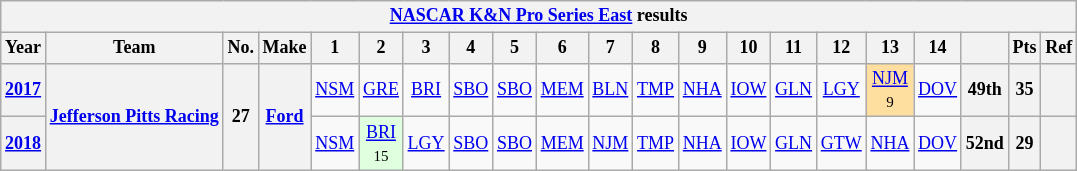<table class="wikitable" style="text-align:center; font-size:75%">
<tr>
<th colspan=45><a href='#'>NASCAR K&N Pro Series East</a> results</th>
</tr>
<tr>
<th>Year</th>
<th>Team</th>
<th>No.</th>
<th>Make</th>
<th>1</th>
<th>2</th>
<th>3</th>
<th>4</th>
<th>5</th>
<th>6</th>
<th>7</th>
<th>8</th>
<th>9</th>
<th>10</th>
<th>11</th>
<th>12</th>
<th>13</th>
<th>14</th>
<th></th>
<th>Pts</th>
<th>Ref</th>
</tr>
<tr>
<th><a href='#'>2017</a></th>
<th rowspan=2><a href='#'>Jefferson Pitts Racing</a></th>
<th rowspan=2>27</th>
<th rowspan=2><a href='#'>Ford</a></th>
<td><a href='#'>NSM</a></td>
<td><a href='#'>GRE</a></td>
<td><a href='#'>BRI</a></td>
<td><a href='#'>SBO</a></td>
<td><a href='#'>SBO</a></td>
<td><a href='#'>MEM</a></td>
<td><a href='#'>BLN</a></td>
<td><a href='#'>TMP</a></td>
<td><a href='#'>NHA</a></td>
<td><a href='#'>IOW</a></td>
<td><a href='#'>GLN</a></td>
<td><a href='#'>LGY</a></td>
<td style="background:#FFDF9F;"><a href='#'>NJM</a><br><small>9</small></td>
<td><a href='#'>DOV</a></td>
<th>49th</th>
<th>35</th>
<th></th>
</tr>
<tr>
<th><a href='#'>2018</a></th>
<td><a href='#'>NSM</a></td>
<td style="background:#DFFFDF;"><a href='#'>BRI</a><br><small>15</small></td>
<td><a href='#'>LGY</a></td>
<td><a href='#'>SBO</a></td>
<td><a href='#'>SBO</a></td>
<td><a href='#'>MEM</a></td>
<td><a href='#'>NJM</a></td>
<td><a href='#'>TMP</a></td>
<td><a href='#'>NHA</a></td>
<td><a href='#'>IOW</a></td>
<td><a href='#'>GLN</a></td>
<td><a href='#'>GTW</a></td>
<td><a href='#'>NHA</a></td>
<td><a href='#'>DOV</a></td>
<th>52nd</th>
<th>29</th>
<th></th>
</tr>
</table>
